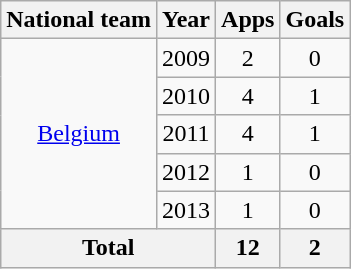<table class="wikitable" style="text-align:center">
<tr>
<th>National team</th>
<th>Year</th>
<th>Apps</th>
<th>Goals</th>
</tr>
<tr>
<td rowspan="5"><a href='#'>Belgium</a></td>
<td>2009</td>
<td>2</td>
<td>0</td>
</tr>
<tr>
<td>2010</td>
<td>4</td>
<td>1</td>
</tr>
<tr>
<td>2011</td>
<td>4</td>
<td>1</td>
</tr>
<tr>
<td>2012</td>
<td>1</td>
<td>0</td>
</tr>
<tr>
<td>2013</td>
<td>1</td>
<td>0</td>
</tr>
<tr>
<th colspan="2">Total</th>
<th>12</th>
<th>2</th>
</tr>
</table>
